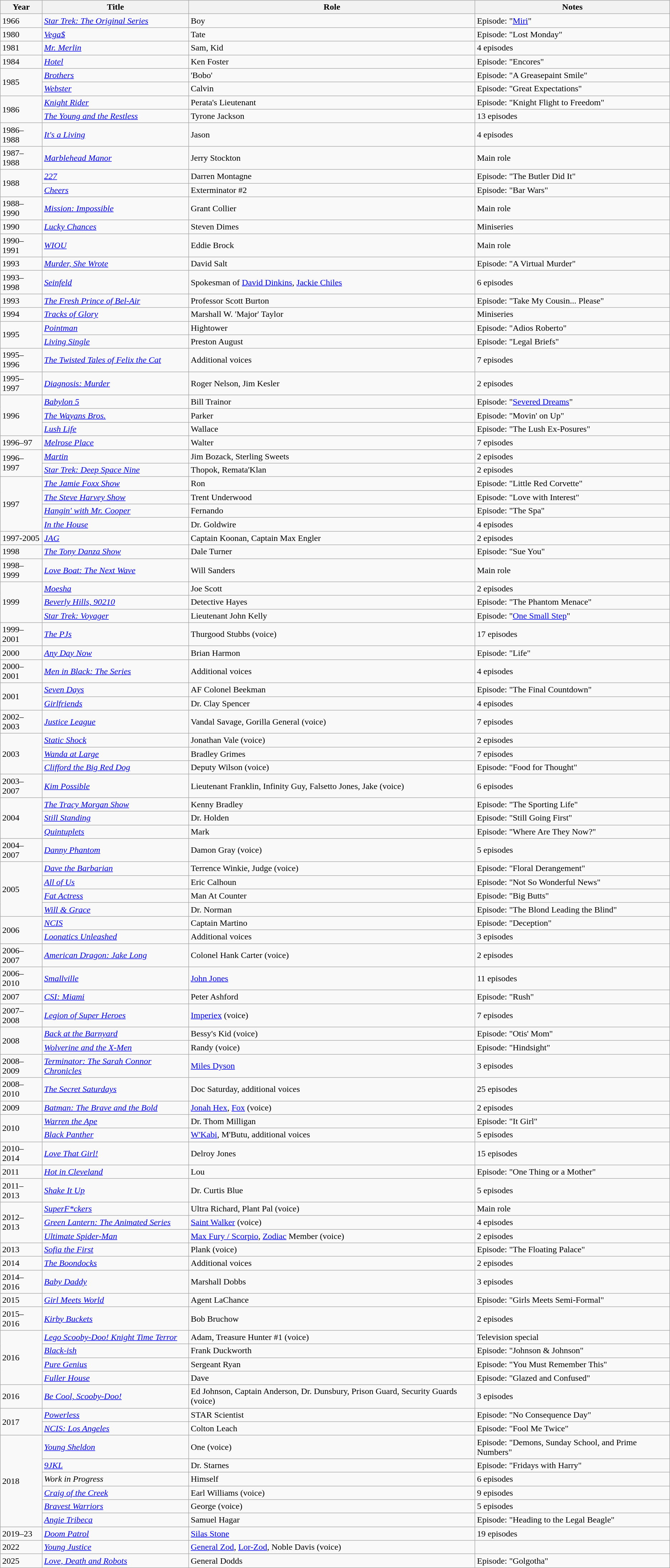<table class="wikitable sortable">
<tr>
<th>Year</th>
<th>Title</th>
<th>Role</th>
<th class="unsortable">Notes</th>
</tr>
<tr>
<td>1966</td>
<td><em><a href='#'>Star Trek: The Original Series</a></em></td>
<td>Boy</td>
<td>Episode: "<a href='#'>Miri</a>"</td>
</tr>
<tr>
<td>1980</td>
<td><em><a href='#'>Vega$</a></em></td>
<td>Tate</td>
<td>Episode: "Lost Monday"</td>
</tr>
<tr>
<td>1981</td>
<td><em><a href='#'>Mr. Merlin</a></em></td>
<td>Sam, Kid</td>
<td>4 episodes</td>
</tr>
<tr>
<td>1984</td>
<td><em><a href='#'>Hotel</a></em></td>
<td>Ken Foster</td>
<td>Episode: "Encores"</td>
</tr>
<tr>
<td rowspan="2">1985</td>
<td><em><a href='#'>Brothers</a></em></td>
<td>'Bobo'</td>
<td>Episode: "A Greasepaint Smile"</td>
</tr>
<tr>
<td><em><a href='#'>Webster</a></em></td>
<td>Calvin</td>
<td>Episode: "Great Expectations"</td>
</tr>
<tr>
<td rowspan="2">1986</td>
<td><em><a href='#'>Knight Rider</a></em></td>
<td>Perata's Lieutenant</td>
<td>Episode: "Knight Flight to Freedom"</td>
</tr>
<tr>
<td><em><a href='#'>The Young and the Restless</a></em></td>
<td>Tyrone Jackson</td>
<td>13 episodes</td>
</tr>
<tr>
<td>1986–1988</td>
<td><em><a href='#'>It's a Living</a></em></td>
<td>Jason</td>
<td>4 episodes</td>
</tr>
<tr>
<td>1987–1988</td>
<td><em><a href='#'>Marblehead Manor</a></em></td>
<td>Jerry Stockton</td>
<td>Main role</td>
</tr>
<tr>
<td rowspan="2">1988</td>
<td><em><a href='#'>227</a></em></td>
<td>Darren Montagne</td>
<td>Episode: "The Butler Did It"</td>
</tr>
<tr>
<td><em><a href='#'>Cheers</a></em></td>
<td>Exterminator #2</td>
<td>Episode: "Bar Wars"</td>
</tr>
<tr>
<td>1988–1990</td>
<td><em><a href='#'>Mission: Impossible</a></em></td>
<td>Grant Collier</td>
<td>Main role</td>
</tr>
<tr>
<td>1990</td>
<td><em><a href='#'>Lucky Chances</a></em></td>
<td>Steven Dimes</td>
<td>Miniseries</td>
</tr>
<tr>
<td>1990–1991</td>
<td><em><a href='#'>WIOU</a></em></td>
<td>Eddie Brock</td>
<td>Main role</td>
</tr>
<tr>
<td>1993</td>
<td><em><a href='#'>Murder, She Wrote</a></em></td>
<td>David Salt</td>
<td>Episode: "A Virtual Murder"</td>
</tr>
<tr>
<td>1993–1998</td>
<td><em><a href='#'>Seinfeld</a></em></td>
<td>Spokesman of <a href='#'>David Dinkins</a>, <a href='#'>Jackie Chiles</a></td>
<td>6 episodes</td>
</tr>
<tr>
<td>1993</td>
<td><em><a href='#'>The Fresh Prince of Bel-Air</a></em></td>
<td>Professor Scott Burton</td>
<td>Episode: "Take My Cousin... Please"</td>
</tr>
<tr>
<td>1994</td>
<td><em><a href='#'>Tracks of Glory</a></em></td>
<td>Marshall W. 'Major' Taylor</td>
<td>Miniseries</td>
</tr>
<tr>
<td rowspan="2">1995</td>
<td><em><a href='#'>Pointman</a></em></td>
<td>Hightower</td>
<td>Episode: "Adios Roberto"</td>
</tr>
<tr>
<td><em><a href='#'>Living Single</a></em></td>
<td>Preston August</td>
<td>Episode: "Legal Briefs"</td>
</tr>
<tr>
<td>1995–1996</td>
<td><em><a href='#'>The Twisted Tales of Felix the Cat</a></em></td>
<td>Additional voices</td>
<td>7 episodes</td>
</tr>
<tr>
<td>1995–1997</td>
<td><em><a href='#'>Diagnosis: Murder</a></em></td>
<td>Roger Nelson, Jim Kesler</td>
<td>2 episodes</td>
</tr>
<tr>
<td rowspan="3">1996</td>
<td><em><a href='#'>Babylon 5</a></em></td>
<td>Bill Trainor</td>
<td>Episode: "<a href='#'>Severed Dreams</a>"</td>
</tr>
<tr>
<td><em><a href='#'>The Wayans Bros.</a></em></td>
<td>Parker</td>
<td>Episode: "Movin' on Up"</td>
</tr>
<tr>
<td><em><a href='#'>Lush Life</a></em></td>
<td>Wallace</td>
<td>Episode: "The Lush Ex-Posures"</td>
</tr>
<tr>
<td>1996–97</td>
<td><em><a href='#'>Melrose Place</a></em></td>
<td>Walter</td>
<td>7 episodes</td>
</tr>
<tr>
<td rowspan="2">1996–1997</td>
<td><em><a href='#'>Martin</a></em></td>
<td>Jim Bozack, Sterling Sweets</td>
<td>2 episodes</td>
</tr>
<tr>
<td><em><a href='#'>Star Trek: Deep Space Nine</a></em></td>
<td>Thopok, Remata'Klan</td>
<td>2 episodes</td>
</tr>
<tr>
<td rowspan="4">1997</td>
<td><em><a href='#'>The Jamie Foxx Show</a></em></td>
<td>Ron</td>
<td>Episode: "Little Red Corvette"</td>
</tr>
<tr>
<td><em><a href='#'>The Steve Harvey Show</a></em></td>
<td>Trent Underwood</td>
<td>Episode: "Love with Interest"</td>
</tr>
<tr>
<td><em><a href='#'>Hangin' with Mr. Cooper</a></em></td>
<td>Fernando</td>
<td>Episode: "The Spa"</td>
</tr>
<tr>
<td><em><a href='#'>In the House</a></em></td>
<td>Dr. Goldwire</td>
<td>4 episodes</td>
</tr>
<tr>
<td>1997-2005</td>
<td><em><a href='#'>JAG</a></em></td>
<td>Captain Koonan, Captain Max Engler</td>
<td>2 episodes</td>
</tr>
<tr>
<td>1998</td>
<td><em><a href='#'>The Tony Danza Show</a></em></td>
<td>Dale Turner</td>
<td>Episode: "Sue You"</td>
</tr>
<tr>
<td>1998–1999</td>
<td><em><a href='#'>Love Boat: The Next Wave</a></em></td>
<td>Will Sanders</td>
<td>Main role</td>
</tr>
<tr>
<td rowspan="3">1999</td>
<td><em><a href='#'>Moesha</a></em></td>
<td>Joe Scott</td>
<td>2 episodes</td>
</tr>
<tr>
<td><em><a href='#'>Beverly Hills, 90210</a></em></td>
<td>Detective Hayes</td>
<td>Episode: "The Phantom Menace"</td>
</tr>
<tr>
<td><em><a href='#'>Star Trek: Voyager</a></em></td>
<td>Lieutenant John Kelly</td>
<td>Episode: "<a href='#'>One Small Step</a>"</td>
</tr>
<tr>
<td>1999–2001</td>
<td><em><a href='#'>The PJs</a></em></td>
<td>Thurgood Stubbs (voice)</td>
<td>17 episodes</td>
</tr>
<tr>
<td>2000</td>
<td><em><a href='#'>Any Day Now</a></em></td>
<td>Brian Harmon</td>
<td>Episode: "Life"</td>
</tr>
<tr>
<td>2000–2001</td>
<td><em><a href='#'>Men in Black: The Series</a></em></td>
<td>Additional voices</td>
<td>4 episodes</td>
</tr>
<tr>
<td rowspan="2">2001</td>
<td><em><a href='#'>Seven Days</a></em></td>
<td>AF Colonel Beekman</td>
<td>Episode: "The Final Countdown"</td>
</tr>
<tr>
<td><em><a href='#'>Girlfriends</a></em></td>
<td>Dr. Clay Spencer</td>
<td>4 episodes</td>
</tr>
<tr>
<td>2002–2003</td>
<td><em><a href='#'>Justice League</a></em></td>
<td>Vandal Savage, Gorilla General (voice)</td>
<td>7 episodes</td>
</tr>
<tr>
<td rowspan="3">2003</td>
<td><em><a href='#'>Static Shock</a></em></td>
<td>Jonathan Vale (voice)</td>
<td>2 episodes</td>
</tr>
<tr>
<td><em><a href='#'>Wanda at Large</a></em></td>
<td>Bradley Grimes</td>
<td>7 episodes</td>
</tr>
<tr>
<td><em><a href='#'>Clifford the Big Red Dog</a></em></td>
<td>Deputy Wilson (voice)</td>
<td>Episode: "Food for Thought"</td>
</tr>
<tr>
<td>2003–2007</td>
<td><em><a href='#'>Kim Possible</a></em></td>
<td>Lieutenant Franklin, Infinity Guy, Falsetto Jones, Jake (voice)</td>
<td>6 episodes</td>
</tr>
<tr>
<td rowspan="3">2004</td>
<td><em><a href='#'>The Tracy Morgan Show</a></em></td>
<td>Kenny Bradley</td>
<td>Episode: "The Sporting Life"</td>
</tr>
<tr>
<td><em><a href='#'>Still Standing</a></em></td>
<td>Dr. Holden</td>
<td>Episode: "Still Going First"</td>
</tr>
<tr>
<td><em><a href='#'>Quintuplets</a></em></td>
<td>Mark</td>
<td>Episode: "Where Are They Now?"</td>
</tr>
<tr>
<td>2004–2007</td>
<td><em><a href='#'>Danny Phantom</a></em></td>
<td>Damon Gray (voice)</td>
<td>5 episodes</td>
</tr>
<tr>
<td rowspan="4">2005</td>
<td><em><a href='#'>Dave the Barbarian</a></em></td>
<td>Terrence Winkie, Judge (voice)</td>
<td>Episode: "Floral Derangement"</td>
</tr>
<tr>
<td><em><a href='#'>All of Us</a></em></td>
<td>Eric Calhoun</td>
<td>Episode: "Not So Wonderful News"</td>
</tr>
<tr>
<td><em><a href='#'>Fat Actress</a></em></td>
<td>Man At Counter</td>
<td>Episode: "Big Butts"</td>
</tr>
<tr>
<td><em><a href='#'>Will & Grace</a></em></td>
<td>Dr. Norman</td>
<td>Episode: "The Blond Leading the Blind"</td>
</tr>
<tr>
<td rowspan="2">2006</td>
<td><em><a href='#'>NCIS</a></em></td>
<td>Captain Martino</td>
<td>Episode: "Deception"</td>
</tr>
<tr>
<td><em><a href='#'>Loonatics Unleashed</a></em></td>
<td>Additional voices</td>
<td>3 episodes</td>
</tr>
<tr>
<td>2006–2007</td>
<td><em><a href='#'>American Dragon: Jake Long</a></em></td>
<td>Colonel Hank Carter (voice)</td>
<td>2 episodes</td>
</tr>
<tr>
<td>2006–2010</td>
<td><em><a href='#'>Smallville</a></em></td>
<td><a href='#'>John Jones</a></td>
<td>11 episodes</td>
</tr>
<tr>
<td>2007</td>
<td><em><a href='#'>CSI: Miami</a></em></td>
<td>Peter Ashford</td>
<td>Episode: "Rush"</td>
</tr>
<tr>
<td>2007–2008</td>
<td><em><a href='#'>Legion of Super Heroes</a></em></td>
<td><a href='#'>Imperiex</a> (voice)</td>
<td>7 episodes</td>
</tr>
<tr>
<td rowspan="2">2008</td>
<td><em><a href='#'>Back at the Barnyard</a></em></td>
<td>Bessy's Kid (voice)</td>
<td>Episode: "Otis' Mom"</td>
</tr>
<tr>
<td><em><a href='#'>Wolverine and the X-Men</a></em></td>
<td>Randy (voice)</td>
<td>Episode: "Hindsight"</td>
</tr>
<tr>
<td>2008–2009</td>
<td><em><a href='#'>Terminator: The Sarah Connor Chronicles</a></em></td>
<td><a href='#'>Miles Dyson</a></td>
<td>3 episodes</td>
</tr>
<tr>
<td>2008–2010</td>
<td><em><a href='#'>The Secret Saturdays</a></em></td>
<td>Doc Saturday, additional voices</td>
<td>25 episodes</td>
</tr>
<tr>
<td>2009</td>
<td><em><a href='#'>Batman: The Brave and the Bold</a></em></td>
<td><a href='#'>Jonah Hex</a>, <a href='#'>Fox</a> (voice)</td>
<td>2 episodes</td>
</tr>
<tr>
<td rowspan="2">2010</td>
<td><em><a href='#'>Warren the Ape</a></em></td>
<td>Dr. Thom Milligan</td>
<td>Episode: "It Girl"</td>
</tr>
<tr>
<td><em><a href='#'>Black Panther</a></em></td>
<td><a href='#'>W'Kabi</a>, M'Butu, additional voices</td>
<td>5 episodes</td>
</tr>
<tr>
<td>2010–2014</td>
<td><em><a href='#'>Love That Girl!</a></em></td>
<td>Delroy Jones</td>
<td>15 episodes</td>
</tr>
<tr>
<td>2011</td>
<td><em><a href='#'>Hot in Cleveland</a></em></td>
<td>Lou</td>
<td>Episode: "One Thing or a Mother"</td>
</tr>
<tr>
<td>2011–2013</td>
<td><em><a href='#'>Shake It Up</a></em></td>
<td>Dr. Curtis Blue</td>
<td>5 episodes</td>
</tr>
<tr>
<td rowspan="3">2012–2013</td>
<td><em><a href='#'>SuperF*ckers</a></em></td>
<td>Ultra Richard, Plant Pal (voice)</td>
<td>Main role</td>
</tr>
<tr>
<td><em><a href='#'>Green Lantern: The Animated Series</a></em></td>
<td><a href='#'>Saint Walker</a> (voice)</td>
<td>4 episodes</td>
</tr>
<tr>
<td><em><a href='#'>Ultimate Spider-Man</a></em></td>
<td><a href='#'>Max Fury / Scorpio</a>, <a href='#'>Zodiac</a> Member (voice)</td>
<td>2 episodes</td>
</tr>
<tr>
<td>2013</td>
<td><em><a href='#'>Sofia the First</a></em></td>
<td>Plank (voice)</td>
<td>Episode: "The Floating Palace"</td>
</tr>
<tr>
<td>2014</td>
<td><em><a href='#'>The Boondocks</a></em></td>
<td>Additional voices</td>
<td>2 episodes</td>
</tr>
<tr>
<td>2014–2016</td>
<td><em><a href='#'>Baby Daddy</a></em></td>
<td>Marshall Dobbs</td>
<td>3 episodes</td>
</tr>
<tr>
<td>2015</td>
<td><em><a href='#'>Girl Meets World</a></em></td>
<td>Agent LaChance</td>
<td>Episode: "Girls Meets Semi-Formal"</td>
</tr>
<tr>
<td>2015–2016</td>
<td><em><a href='#'>Kirby Buckets</a></em></td>
<td>Bob Bruchow</td>
<td>2 episodes</td>
</tr>
<tr>
<td rowspan="4">2016</td>
<td><em><a href='#'>Lego Scooby-Doo! Knight Time Terror</a></em></td>
<td>Adam, Treasure Hunter #1 (voice)</td>
<td>Television special</td>
</tr>
<tr>
<td><em><a href='#'>Black-ish</a></em></td>
<td>Frank Duckworth</td>
<td>Episode: "Johnson & Johnson"</td>
</tr>
<tr>
<td><em><a href='#'>Pure Genius</a></em></td>
<td>Sergeant Ryan</td>
<td>Episode: "You Must Remember This"</td>
</tr>
<tr>
<td><em><a href='#'>Fuller House</a></em></td>
<td>Dave</td>
<td>Episode: "Glazed and Confused"</td>
</tr>
<tr>
<td>2016</td>
<td><em><a href='#'>Be Cool, Scooby-Doo!</a></em></td>
<td>Ed Johnson, Captain Anderson, Dr. Dunsbury, Prison Guard, Security Guards (voice)</td>
<td>3 episodes</td>
</tr>
<tr>
<td rowspan="2">2017</td>
<td><em><a href='#'>Powerless</a></em></td>
<td>STAR Scientist</td>
<td>Episode: "No Consequence Day"</td>
</tr>
<tr>
<td><em><a href='#'>NCIS: Los Angeles</a></em></td>
<td>Colton Leach</td>
<td>Episode: "Fool Me Twice"</td>
</tr>
<tr>
<td rowspan="6">2018</td>
<td><em><a href='#'>Young Sheldon</a></em></td>
<td>One (voice)</td>
<td>Episode: "Demons, Sunday School, and Prime Numbers"</td>
</tr>
<tr>
<td><em><a href='#'>9JKL</a></em></td>
<td>Dr. Starnes</td>
<td>Episode: "Fridays with Harry"</td>
</tr>
<tr>
<td><em>Work in Progress</em></td>
<td>Himself</td>
<td>6 episodes</td>
</tr>
<tr>
<td><em><a href='#'>Craig of the Creek</a></em></td>
<td>Earl Williams (voice)</td>
<td>9 episodes</td>
</tr>
<tr>
<td><em><a href='#'>Bravest Warriors</a></em></td>
<td>George (voice)</td>
<td>5 episodes</td>
</tr>
<tr>
<td><em><a href='#'>Angie Tribeca</a></em></td>
<td>Samuel Hagar</td>
<td>Episode: "Heading to the Legal Beagle"</td>
</tr>
<tr>
<td>2019–23</td>
<td><em><a href='#'>Doom Patrol</a></em></td>
<td><a href='#'>Silas Stone</a></td>
<td>19 episodes</td>
</tr>
<tr>
<td>2022</td>
<td><em><a href='#'>Young Justice</a></em></td>
<td><a href='#'>General Zod</a>, <a href='#'>Lor-Zod</a>, Noble Davis (voice)</td>
<td></td>
</tr>
<tr>
<td>2025</td>
<td><em> <a href='#'>Love, Death and Robots</a></td>
<td>General Dodds</td>
<td>Episode: "Golgotha"</td>
</tr>
</table>
